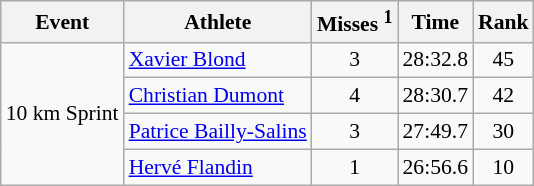<table class="wikitable" style="font-size:90%">
<tr>
<th>Event</th>
<th>Athlete</th>
<th>Misses <sup>1</sup></th>
<th>Time</th>
<th>Rank</th>
</tr>
<tr>
<td rowspan="4">10 km Sprint</td>
<td><a href='#'>Xavier Blond</a></td>
<td align="center">3</td>
<td align="center">28:32.8</td>
<td align="center">45</td>
</tr>
<tr>
<td><a href='#'>Christian Dumont</a></td>
<td align="center">4</td>
<td align="center">28:30.7</td>
<td align="center">42</td>
</tr>
<tr>
<td><a href='#'>Patrice Bailly-Salins</a></td>
<td align="center">3</td>
<td align="center">27:49.7</td>
<td align="center">30</td>
</tr>
<tr>
<td><a href='#'>Hervé Flandin</a></td>
<td align="center">1</td>
<td align="center">26:56.6</td>
<td align="center">10</td>
</tr>
</table>
